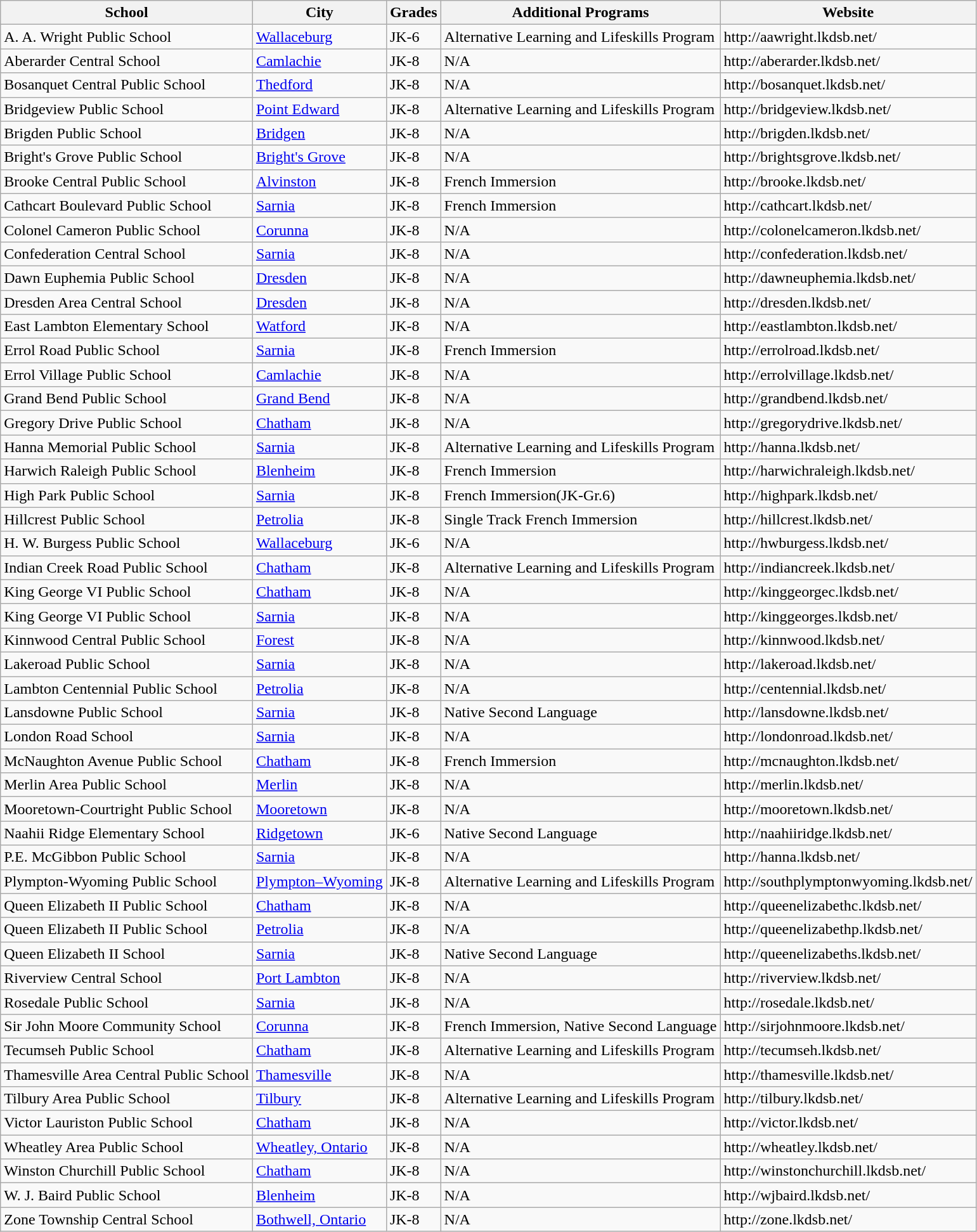<table class="wikitable sortable">
<tr>
<th>School</th>
<th>City</th>
<th>Grades</th>
<th>Additional Programs</th>
<th>Website</th>
</tr>
<tr>
<td>A. A. Wright Public School</td>
<td><a href='#'>Wallaceburg</a></td>
<td>JK-6</td>
<td>Alternative Learning and Lifeskills Program</td>
<td>http://aawright.lkdsb.net/</td>
</tr>
<tr>
<td>Aberarder Central School</td>
<td><a href='#'>Camlachie</a></td>
<td>JK-8</td>
<td>N/A</td>
<td>http://aberarder.lkdsb.net/</td>
</tr>
<tr>
<td>Bosanquet Central Public School</td>
<td><a href='#'>Thedford</a></td>
<td>JK-8</td>
<td>N/A</td>
<td>http://bosanquet.lkdsb.net/</td>
</tr>
<tr>
<td>Bridgeview Public School</td>
<td><a href='#'>Point Edward</a></td>
<td>JK-8</td>
<td>Alternative Learning and Lifeskills Program</td>
<td>http://bridgeview.lkdsb.net/</td>
</tr>
<tr>
<td>Brigden Public School</td>
<td><a href='#'>Bridgen</a></td>
<td>JK-8</td>
<td>N/A</td>
<td>http://brigden.lkdsb.net/</td>
</tr>
<tr>
<td>Bright's Grove Public School</td>
<td><a href='#'>Bright's Grove</a></td>
<td>JK-8</td>
<td>N/A</td>
<td>http://brightsgrove.lkdsb.net/</td>
</tr>
<tr>
<td>Brooke Central Public School</td>
<td><a href='#'>Alvinston</a></td>
<td>JK-8</td>
<td>French Immersion</td>
<td>http://brooke.lkdsb.net/</td>
</tr>
<tr>
<td>Cathcart Boulevard Public School</td>
<td><a href='#'>Sarnia</a></td>
<td>JK-8</td>
<td>French Immersion</td>
<td>http://cathcart.lkdsb.net/</td>
</tr>
<tr>
<td>Colonel Cameron Public School</td>
<td><a href='#'>Corunna</a></td>
<td>JK-8</td>
<td>N/A</td>
<td>http://colonelcameron.lkdsb.net/</td>
</tr>
<tr>
<td>Confederation Central School</td>
<td><a href='#'>Sarnia</a></td>
<td>JK-8</td>
<td>N/A</td>
<td>http://confederation.lkdsb.net/</td>
</tr>
<tr>
<td>Dawn Euphemia Public School</td>
<td><a href='#'>Dresden</a></td>
<td>JK-8</td>
<td>N/A</td>
<td>http://dawneuphemia.lkdsb.net/</td>
</tr>
<tr>
<td>Dresden Area Central School</td>
<td><a href='#'>Dresden</a></td>
<td>JK-8</td>
<td>N/A</td>
<td>http://dresden.lkdsb.net/</td>
</tr>
<tr>
<td>East Lambton Elementary School</td>
<td><a href='#'>Watford</a></td>
<td>JK-8</td>
<td>N/A</td>
<td>http://eastlambton.lkdsb.net/</td>
</tr>
<tr>
<td>Errol Road Public School</td>
<td><a href='#'>Sarnia</a></td>
<td>JK-8</td>
<td>French Immersion</td>
<td>http://errolroad.lkdsb.net/</td>
</tr>
<tr>
<td>Errol Village Public School</td>
<td><a href='#'>Camlachie</a></td>
<td>JK-8</td>
<td>N/A</td>
<td>http://errolvillage.lkdsb.net/</td>
</tr>
<tr>
<td>Grand Bend Public School</td>
<td><a href='#'>Grand Bend</a></td>
<td>JK-8</td>
<td>N/A</td>
<td>http://grandbend.lkdsb.net/</td>
</tr>
<tr>
<td>Gregory Drive Public School</td>
<td><a href='#'>Chatham</a></td>
<td>JK-8</td>
<td>N/A</td>
<td>http://gregorydrive.lkdsb.net/</td>
</tr>
<tr>
<td>Hanna Memorial Public School</td>
<td><a href='#'>Sarnia</a></td>
<td>JK-8</td>
<td>Alternative Learning and Lifeskills Program</td>
<td>http://hanna.lkdsb.net/</td>
</tr>
<tr>
<td>Harwich Raleigh Public School</td>
<td><a href='#'>Blenheim</a></td>
<td>JK-8</td>
<td>French Immersion</td>
<td>http://harwichraleigh.lkdsb.net/</td>
</tr>
<tr>
<td>High Park Public School</td>
<td><a href='#'>Sarnia</a></td>
<td>JK-8</td>
<td>French Immersion(JK-Gr.6)</td>
<td>http://highpark.lkdsb.net/</td>
</tr>
<tr>
<td>Hillcrest Public School</td>
<td><a href='#'>Petrolia</a></td>
<td>JK-8</td>
<td>Single Track French Immersion</td>
<td>http://hillcrest.lkdsb.net/</td>
</tr>
<tr>
<td>H. W. Burgess Public School</td>
<td><a href='#'>Wallaceburg</a></td>
<td>JK-6</td>
<td>N/A</td>
<td>http://hwburgess.lkdsb.net/</td>
</tr>
<tr>
<td>Indian Creek Road Public School</td>
<td><a href='#'>Chatham</a></td>
<td>JK-8</td>
<td>Alternative Learning and Lifeskills Program</td>
<td>http://indiancreek.lkdsb.net/</td>
</tr>
<tr>
<td>King George VI Public School</td>
<td><a href='#'>Chatham</a></td>
<td>JK-8</td>
<td>N/A</td>
<td>http://kinggeorgec.lkdsb.net/</td>
</tr>
<tr>
<td>King George VI Public School</td>
<td><a href='#'>Sarnia</a></td>
<td>JK-8</td>
<td>N/A</td>
<td>http://kinggeorges.lkdsb.net/</td>
</tr>
<tr>
<td>Kinnwood Central Public School</td>
<td><a href='#'>Forest</a></td>
<td>JK-8</td>
<td>N/A</td>
<td>http://kinnwood.lkdsb.net/</td>
</tr>
<tr>
<td>Lakeroad Public School</td>
<td><a href='#'>Sarnia</a></td>
<td>JK-8</td>
<td>N/A</td>
<td>http://lakeroad.lkdsb.net/</td>
</tr>
<tr>
<td>Lambton Centennial Public School</td>
<td><a href='#'>Petrolia</a></td>
<td>JK-8</td>
<td>N/A</td>
<td>http://centennial.lkdsb.net/</td>
</tr>
<tr>
<td>Lansdowne Public School</td>
<td><a href='#'>Sarnia</a></td>
<td>JK-8</td>
<td>Native Second Language</td>
<td>http://lansdowne.lkdsb.net/</td>
</tr>
<tr>
<td>London Road School</td>
<td><a href='#'>Sarnia</a></td>
<td>JK-8</td>
<td>N/A</td>
<td>http://londonroad.lkdsb.net/</td>
</tr>
<tr>
<td>McNaughton Avenue Public School</td>
<td><a href='#'>Chatham</a></td>
<td>JK-8</td>
<td>French Immersion</td>
<td>http://mcnaughton.lkdsb.net/</td>
</tr>
<tr>
<td>Merlin Area Public School</td>
<td><a href='#'>Merlin</a></td>
<td>JK-8</td>
<td>N/A</td>
<td>http://merlin.lkdsb.net/</td>
</tr>
<tr>
<td>Mooretown-Courtright Public School</td>
<td><a href='#'>Mooretown</a></td>
<td>JK-8</td>
<td>N/A</td>
<td>http://mooretown.lkdsb.net/</td>
</tr>
<tr>
<td>Naahii Ridge Elementary School</td>
<td><a href='#'>Ridgetown</a></td>
<td>JK-6</td>
<td>Native Second Language</td>
<td>http://naahiiridge.lkdsb.net/</td>
</tr>
<tr>
<td>P.E. McGibbon Public School</td>
<td><a href='#'>Sarnia</a></td>
<td>JK-8</td>
<td>N/A</td>
<td>http://hanna.lkdsb.net/</td>
</tr>
<tr>
<td>Plympton-Wyoming Public School</td>
<td><a href='#'>Plympton–Wyoming</a></td>
<td>JK-8</td>
<td>Alternative Learning and Lifeskills Program</td>
<td>http://southplymptonwyoming.lkdsb.net/</td>
</tr>
<tr>
<td>Queen Elizabeth II Public School</td>
<td><a href='#'>Chatham</a></td>
<td>JK-8</td>
<td>N/A</td>
<td>http://queenelizabethc.lkdsb.net/</td>
</tr>
<tr>
<td>Queen Elizabeth II Public School</td>
<td><a href='#'>Petrolia</a></td>
<td>JK-8</td>
<td>N/A</td>
<td>http://queenelizabethp.lkdsb.net/</td>
</tr>
<tr>
<td>Queen Elizabeth II School</td>
<td><a href='#'>Sarnia</a></td>
<td>JK-8</td>
<td>Native Second Language</td>
<td>http://queenelizabeths.lkdsb.net/</td>
</tr>
<tr>
<td>Riverview Central School</td>
<td><a href='#'>Port Lambton</a></td>
<td>JK-8</td>
<td>N/A</td>
<td>http://riverview.lkdsb.net/</td>
</tr>
<tr>
<td>Rosedale Public School</td>
<td><a href='#'>Sarnia</a></td>
<td>JK-8</td>
<td>N/A</td>
<td>http://rosedale.lkdsb.net/</td>
</tr>
<tr>
<td>Sir John Moore Community School</td>
<td><a href='#'>Corunna</a></td>
<td>JK-8</td>
<td>French Immersion, Native Second Language</td>
<td>http://sirjohnmoore.lkdsb.net/</td>
</tr>
<tr>
<td>Tecumseh Public School</td>
<td><a href='#'>Chatham</a></td>
<td>JK-8</td>
<td>Alternative Learning and Lifeskills Program</td>
<td>http://tecumseh.lkdsb.net/</td>
</tr>
<tr>
<td>Thamesville Area Central Public School</td>
<td><a href='#'>Thamesville</a></td>
<td>JK-8</td>
<td>N/A</td>
<td>http://thamesville.lkdsb.net/</td>
</tr>
<tr>
<td>Tilbury Area Public School</td>
<td><a href='#'>Tilbury</a></td>
<td>JK-8</td>
<td>Alternative Learning and Lifeskills Program</td>
<td>http://tilbury.lkdsb.net/</td>
</tr>
<tr>
<td>Victor Lauriston Public School</td>
<td><a href='#'>Chatham</a></td>
<td>JK-8</td>
<td>N/A</td>
<td>http://victor.lkdsb.net/</td>
</tr>
<tr>
<td>Wheatley Area Public School</td>
<td><a href='#'>Wheatley, Ontario</a></td>
<td>JK-8</td>
<td>N/A</td>
<td>http://wheatley.lkdsb.net/</td>
</tr>
<tr>
<td>Winston Churchill Public School</td>
<td><a href='#'>Chatham</a></td>
<td>JK-8</td>
<td>N/A</td>
<td>http://winstonchurchill.lkdsb.net/</td>
</tr>
<tr>
<td>W. J. Baird Public School</td>
<td><a href='#'>Blenheim</a></td>
<td>JK-8</td>
<td>N/A</td>
<td>http://wjbaird.lkdsb.net/</td>
</tr>
<tr>
<td>Zone Township Central School</td>
<td><a href='#'>Bothwell, Ontario</a></td>
<td>JK-8</td>
<td>N/A</td>
<td>http://zone.lkdsb.net/</td>
</tr>
</table>
